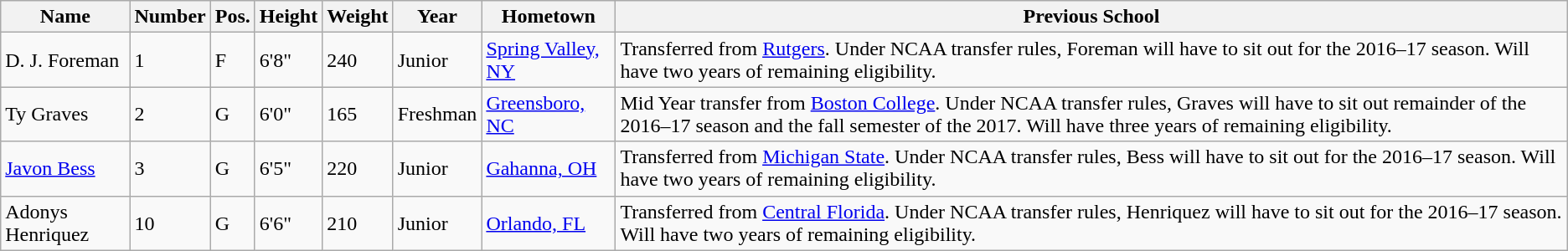<table class="wikitable sortable" border="1">
<tr>
<th>Name</th>
<th>Number</th>
<th>Pos.</th>
<th>Height</th>
<th>Weight</th>
<th>Year</th>
<th>Hometown</th>
<th class="unsortable">Previous School</th>
</tr>
<tr>
<td>D. J. Foreman</td>
<td>1</td>
<td>F</td>
<td>6'8"</td>
<td>240</td>
<td>Junior</td>
<td><a href='#'>Spring Valley, NY</a></td>
<td>Transferred from <a href='#'>Rutgers</a>. Under NCAA transfer rules, Foreman will have to sit out for the 2016–17 season. Will have two years of remaining eligibility.</td>
</tr>
<tr>
<td>Ty Graves</td>
<td>2</td>
<td>G</td>
<td>6'0"</td>
<td>165</td>
<td>Freshman</td>
<td><a href='#'>Greensboro, NC</a></td>
<td>Mid Year transfer from <a href='#'>Boston College</a>. Under NCAA transfer rules, Graves will have to sit out remainder of the 2016–17 season and the fall semester of the 2017. Will have three years of remaining eligibility.</td>
</tr>
<tr>
<td><a href='#'>Javon Bess</a></td>
<td>3</td>
<td>G</td>
<td>6'5"</td>
<td>220</td>
<td>Junior</td>
<td><a href='#'>Gahanna, OH</a></td>
<td>Transferred from <a href='#'>Michigan State</a>. Under NCAA transfer rules, Bess will have to sit out for the 2016–17 season. Will have two years of remaining eligibility.</td>
</tr>
<tr>
<td>Adonys Henriquez</td>
<td>10</td>
<td>G</td>
<td>6'6"</td>
<td>210</td>
<td>Junior</td>
<td><a href='#'>Orlando, FL</a></td>
<td>Transferred from <a href='#'>Central Florida</a>. Under NCAA transfer rules, Henriquez will have to sit out for the 2016–17 season. Will have two years of remaining eligibility.</td>
</tr>
</table>
